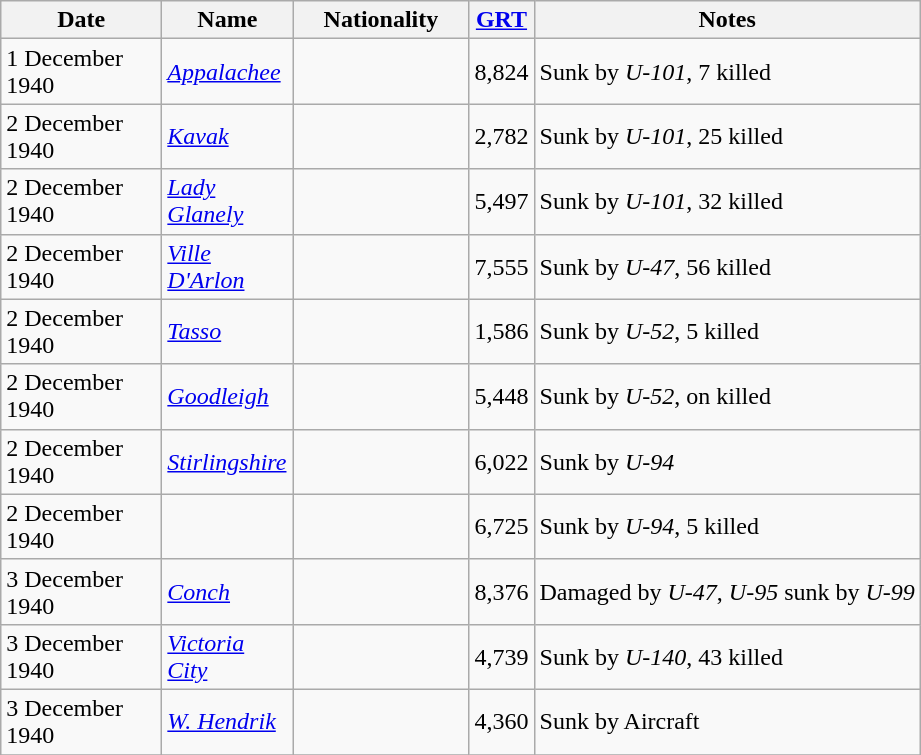<table class="wikitable sortable">
<tr>
<th width="100px">Date</th>
<th width="80px">Name</th>
<th width="110px">Nationality</th>
<th width="25px"><a href='#'>GRT</a></th>
<th>Notes</th>
</tr>
<tr>
<td align="left">1 December 1940</td>
<td align="left"><a href='#'><em>Appalachee</em></a></td>
<td align="left"></td>
<td align="right">8,824</td>
<td align="left">Sunk by <em>U-101</em>, 7 killed</td>
</tr>
<tr>
<td align="left">2 December 1940</td>
<td align="left"><a href='#'><em>Kavak</em></a></td>
<td align="left"></td>
<td align="right">2,782</td>
<td align="left">Sunk by <em>U-101</em>, 25 killed</td>
</tr>
<tr>
<td align="left">2 December 1940</td>
<td align="left"><a href='#'><em>Lady Glanely</em></a></td>
<td align="left"></td>
<td align="right">5,497</td>
<td align="left">Sunk by <em>U-101</em>, 32 killed</td>
</tr>
<tr>
<td align="left">2 December 1940</td>
<td align="left"><a href='#'><em>Ville D'Arlon</em></a></td>
<td align="left"></td>
<td align="right">7,555</td>
<td align="left">Sunk by <em>U-47</em>, 56 killed</td>
</tr>
<tr>
<td align="left">2 December 1940</td>
<td align="left"><a href='#'><em>Tasso</em></a></td>
<td align="left"></td>
<td align="right">1,586</td>
<td align="left">Sunk by <em>U-52</em>, 5 killed</td>
</tr>
<tr>
<td align="left">2 December 1940</td>
<td align="left"><a href='#'><em>Goodleigh</em></a></td>
<td align="left"></td>
<td align="right">5,448</td>
<td align="left">Sunk by <em>U-52</em>, on killed</td>
</tr>
<tr>
<td align="left">2 December 1940</td>
<td align="left"><a href='#'><em>Stirlingshire</em></a></td>
<td align="left"></td>
<td align="right">6,022</td>
<td align="left">Sunk  by <em>U-94</em></td>
</tr>
<tr>
<td align="left">2 December 1940</td>
<td align="left"></td>
<td align="left"></td>
<td align="right">6,725</td>
<td align="left">Sunk by <em>U-94</em>, 5 killed</td>
</tr>
<tr>
<td align="left">3 December 1940</td>
<td align="left"><a href='#'><em>Conch</em></a></td>
<td align="left"></td>
<td align="right">8,376</td>
<td align="left">Damaged by <em>U-47</em>, <em>U-95</em> sunk by <em>U-99</em></td>
</tr>
<tr>
<td align="left">3 December 1940</td>
<td align="left"><a href='#'><em>Victoria City</em></a></td>
<td align="left"></td>
<td align="right">4,739</td>
<td align="left">Sunk by <em>U-140</em>, 43 killed</td>
</tr>
<tr>
<td align="left">3 December 1940</td>
<td align="left"><a href='#'><em>W. Hendrik</em></a></td>
<td align="left"></td>
<td align="right">4,360</td>
<td align="left">Sunk by Aircraft</td>
</tr>
<tr>
</tr>
</table>
